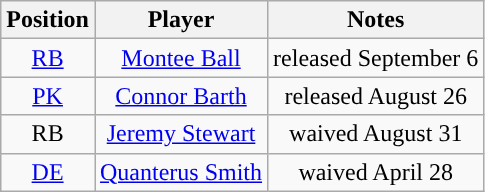<table class="wikitable" style="text-align:center">
<tr>
<th>Position</th>
<th>Player</th>
<th>Notes</th>
</tr>
<tr>
<td><a href='#'>RB</a></td>
<td><a href='#'>Montee Ball</a></td>
<td>released September 6</td>
</tr>
<tr>
<td><a href='#'>PK</a></td>
<td><a href='#'>Connor Barth</a></td>
<td>released August 26</td>
</tr>
<tr>
<td>RB</td>
<td><a href='#'>Jeremy Stewart</a></td>
<td>waived August 31</td>
</tr>
<tr>
<td><a href='#'>DE</a></td>
<td><a href='#'>Quanterus Smith</a></td>
<td>waived April 28</td>
</tr>
</table>
